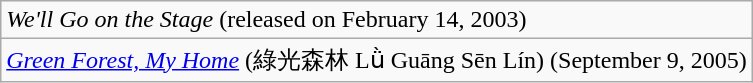<table class="wikitable">
<tr>
<td><em>We'll Go on the Stage</em> (released on February 14, 2003)</td>
</tr>
<tr>
<td><em><a href='#'>Green Forest, My Home</a></em> (綠光森林 Lǜ Guāng Sēn Lín) (September 9, 2005)</td>
</tr>
</table>
